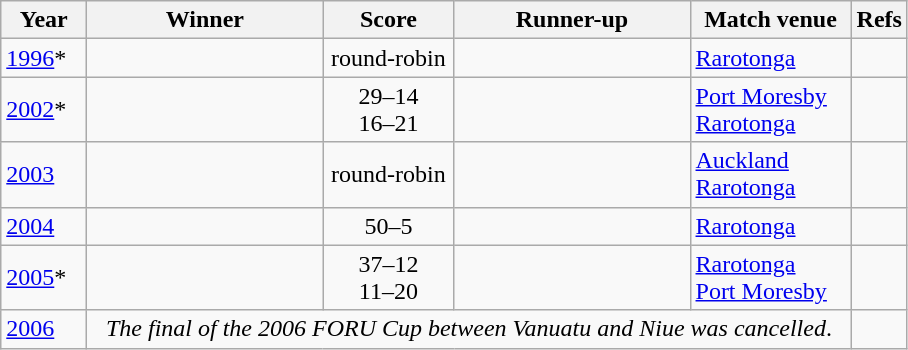<table class="wikitable">
<tr>
<th width=50>Year</th>
<th width=150>Winner</th>
<th width=80>Score</th>
<th width=150>Runner-up</th>
<th width=100>Match venue</th>
<th>Refs</th>
</tr>
<tr>
<td><a href='#'>1996</a>*</td>
<td></td>
<td style="text-align:center" width=80>round-robin</td>
<td></td>
<td><a href='#'>Rarotonga</a></td>
<td style="text-align:center"></td>
</tr>
<tr>
<td><a href='#'>2002</a>*</td>
<td></td>
<td style="text-align:center" width=80>29–14<br>16–21</td>
<td></td>
<td><a href='#'>Port Moresby</a><br><a href='#'>Rarotonga</a></td>
<td style="text-align:center"></td>
</tr>
<tr>
<td><a href='#'>2003</a></td>
<td></td>
<td style="text-align:center" width=80>round-robin</td>
<td></td>
<td><a href='#'>Auckland</a><br><a href='#'>Rarotonga</a></td>
<td style="text-align:center"></td>
</tr>
<tr>
<td><a href='#'>2004</a></td>
<td></td>
<td style="text-align:center" width=80>50–5</td>
<td></td>
<td><a href='#'>Rarotonga</a></td>
<td style="text-align:center"></td>
</tr>
<tr>
<td><a href='#'>2005</a>*</td>
<td></td>
<td style="text-align:center" width=80>37–12<br>11–20</td>
<td></td>
<td><a href='#'>Rarotonga</a><br><a href='#'>Port Moresby</a></td>
<td style="text-align:center"></td>
</tr>
<tr>
<td><a href='#'>2006</a></td>
<td colspan=4 style="border:0px; text-align:center"><em>The final of the 2006 FORU Cup between Vanuatu and Niue was cancelled</em>.</td>
<td style="text-align:center"></td>
</tr>
</table>
